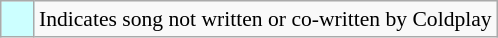<table class="wikitable" style="margin-left:auto; margin-right:auto; font-size:90%;">
<tr>
<td style="background-color:#CCFFFF; width:15px; text-align:center;"></td>
<td>Indicates song not written or co-written by Coldplay</td>
</tr>
</table>
